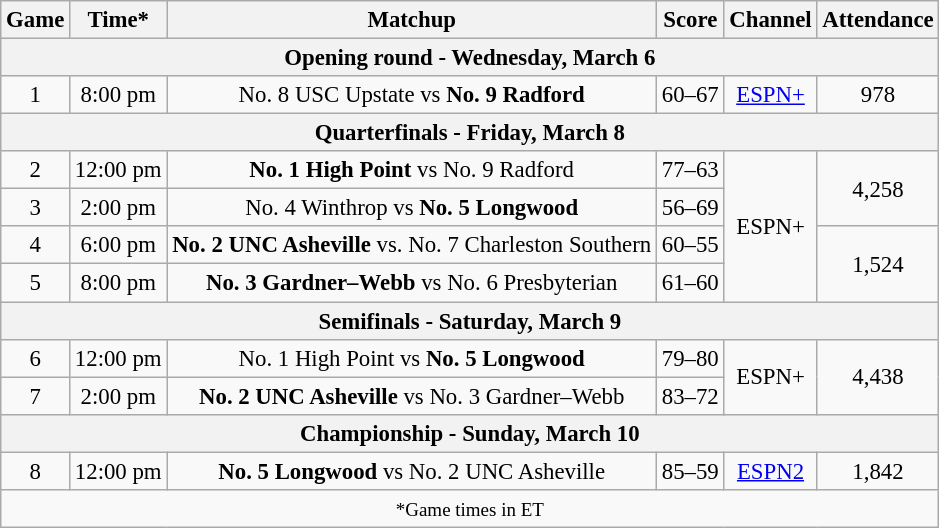<table class="wikitable" style="font-size: 95%;text-align:center">
<tr>
<th>Game</th>
<th>Time*</th>
<th>Matchup</th>
<th>Score</th>
<th>Channel</th>
<th>Attendance</th>
</tr>
<tr>
<th colspan="6">Opening round - Wednesday, March 6</th>
</tr>
<tr>
<td align="center">1</td>
<td>8:00 pm</td>
<td>No. 8 USC Upstate vs <strong>No. 9 Radford</strong></td>
<td>60–67</td>
<td><a href='#'>ESPN+</a></td>
<td>978</td>
</tr>
<tr>
<th colspan="6">Quarterfinals - Friday, March 8</th>
</tr>
<tr>
<td align="center">2</td>
<td>12:00 pm</td>
<td><strong>No. 1 High Point</strong> vs No. 9 Radford</td>
<td>77–63</td>
<td rowspan="4">ESPN+</td>
<td rowspan="2">4,258</td>
</tr>
<tr>
<td align="center">3</td>
<td>2:00 pm</td>
<td>No. 4 Winthrop vs <strong>No. 5 Longwood</strong></td>
<td>56–69</td>
</tr>
<tr>
<td align="center">4</td>
<td>6:00 pm</td>
<td><strong>No. 2 UNC Asheville</strong> vs. No. 7 Charleston Southern</td>
<td>60–55</td>
<td rowspan="2">1,524</td>
</tr>
<tr>
<td align="center">5</td>
<td>8:00 pm</td>
<td><strong>No. 3 Gardner–Webb</strong> vs No. 6 Presbyterian</td>
<td>61–60</td>
</tr>
<tr>
<th colspan="6">Semifinals - Saturday, March 9</th>
</tr>
<tr>
<td align="center">6</td>
<td>12:00 pm</td>
<td>No. 1 High Point vs <strong>No. 5 Longwood</strong></td>
<td>79–80 </td>
<td rowspan="2">ESPN+</td>
<td rowspan="2">4,438</td>
</tr>
<tr>
<td align="center">7</td>
<td>2:00 pm</td>
<td><strong>No. 2 UNC Asheville</strong> vs No. 3 Gardner–Webb</td>
<td>83–72 </td>
</tr>
<tr>
<th colspan="6">Championship - Sunday, March 10</th>
</tr>
<tr>
<td align="center">8</td>
<td>12:00 pm</td>
<td><strong>No. 5 Longwood</strong> vs No. 2 UNC Asheville</td>
<td>85–59</td>
<td><a href='#'>ESPN2</a></td>
<td>1,842</td>
</tr>
<tr>
<td colspan="6"><small>*Game times in ET</small></td>
</tr>
</table>
